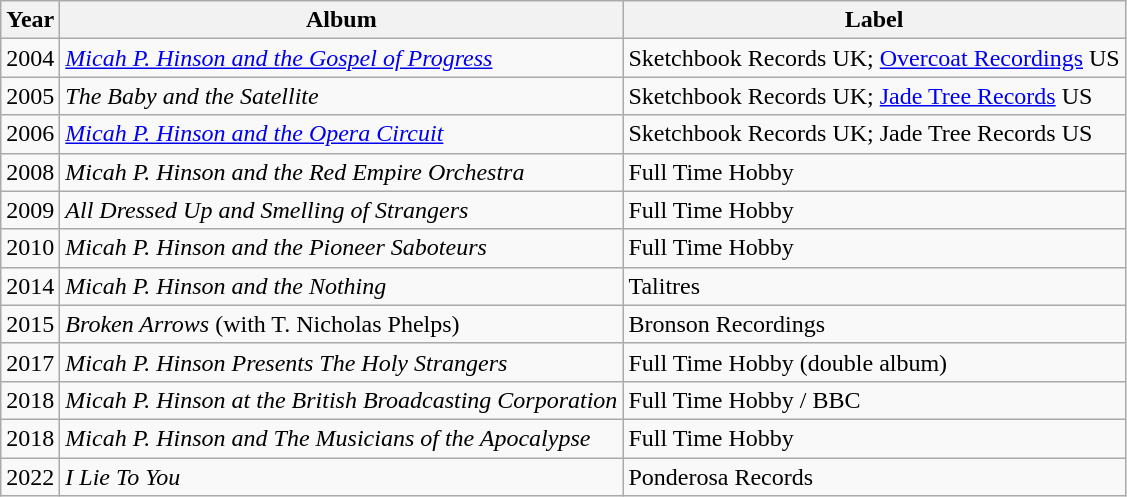<table class="wikitable">
<tr>
<th>Year</th>
<th>Album</th>
<th>Label</th>
</tr>
<tr>
<td>2004</td>
<td><em><a href='#'>Micah P. Hinson and the Gospel of Progress</a></em></td>
<td>Sketchbook Records UK; <a href='#'>Overcoat Recordings</a> US</td>
</tr>
<tr>
<td>2005</td>
<td><em>The Baby and the Satellite</em></td>
<td>Sketchbook Records UK; <a href='#'>Jade Tree Records</a> US</td>
</tr>
<tr>
<td>2006</td>
<td><em><a href='#'>Micah P. Hinson and the Opera Circuit</a></em></td>
<td>Sketchbook Records UK; Jade Tree Records US</td>
</tr>
<tr>
<td>2008</td>
<td><em>Micah P. Hinson and the Red Empire Orchestra</em></td>
<td>Full Time Hobby</td>
</tr>
<tr>
<td>2009</td>
<td><em>All Dressed Up and Smelling of Strangers</em></td>
<td>Full Time Hobby</td>
</tr>
<tr>
<td>2010</td>
<td><em>Micah P. Hinson and the Pioneer Saboteurs</em></td>
<td>Full Time Hobby</td>
</tr>
<tr>
<td>2014</td>
<td><em>Micah P. Hinson and the Nothing</em></td>
<td>Talitres</td>
</tr>
<tr>
<td>2015</td>
<td><em>Broken Arrows</em> (with T. Nicholas Phelps)</td>
<td>Bronson Recordings</td>
</tr>
<tr>
<td>2017</td>
<td><em>Micah P. Hinson Presents The Holy Strangers</em></td>
<td>Full Time Hobby (double album)</td>
</tr>
<tr>
<td>2018</td>
<td><em>Micah P. Hinson at the British Broadcasting Corporation</em></td>
<td>Full Time Hobby / BBC</td>
</tr>
<tr>
<td>2018</td>
<td><em>Micah P. Hinson and The Musicians of the Apocalypse</em></td>
<td>Full Time Hobby</td>
</tr>
<tr>
<td>2022</td>
<td><em>I Lie To You</em></td>
<td>Ponderosa Records</td>
</tr>
</table>
